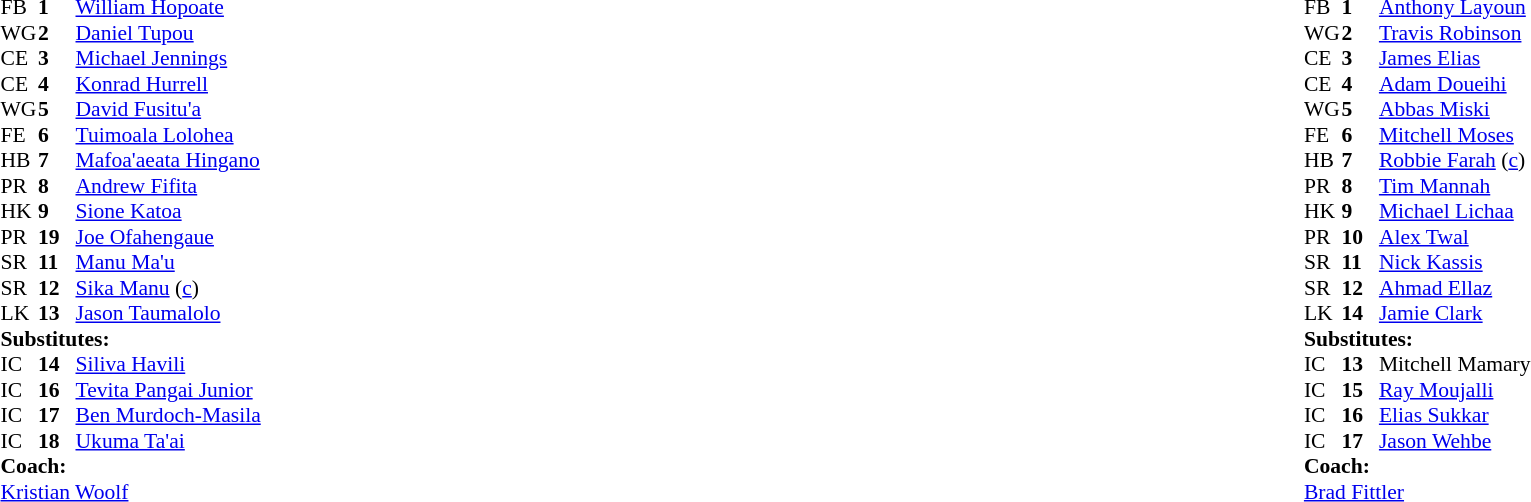<table width="100%" class="mw-collapsible mw-collapsed">
<tr>
<td valign="top" width="50%"><br><table cellspacing="0" cellpadding="0" style="font-size: 90%">
<tr>
<th width="25"></th>
<th width="25"></th>
</tr>
<tr>
<td>FB</td>
<td><strong>1</strong></td>
<td><a href='#'>William Hopoate</a></td>
</tr>
<tr>
<td>WG</td>
<td><strong>2</strong></td>
<td><a href='#'>Daniel Tupou</a></td>
</tr>
<tr>
<td>CE</td>
<td><strong>3</strong></td>
<td><a href='#'>Michael Jennings</a></td>
</tr>
<tr>
<td>CE</td>
<td><strong>4</strong></td>
<td><a href='#'>Konrad Hurrell</a></td>
</tr>
<tr>
<td>WG</td>
<td><strong>5</strong></td>
<td><a href='#'>David Fusitu'a</a></td>
</tr>
<tr>
<td>FE</td>
<td><strong>6</strong></td>
<td><a href='#'>Tuimoala Lolohea</a></td>
</tr>
<tr>
<td>HB</td>
<td><strong>7</strong></td>
<td><a href='#'>Mafoa'aeata Hingano</a></td>
</tr>
<tr>
<td>PR</td>
<td><strong>8</strong></td>
<td><a href='#'>Andrew Fifita</a></td>
</tr>
<tr>
<td>HK</td>
<td><strong>9</strong></td>
<td><a href='#'>Sione Katoa</a></td>
</tr>
<tr>
<td>PR</td>
<td><strong>19</strong></td>
<td><a href='#'>Joe Ofahengaue</a></td>
</tr>
<tr>
<td>SR</td>
<td><strong>11</strong></td>
<td><a href='#'>Manu Ma'u</a></td>
</tr>
<tr>
<td>SR</td>
<td><strong>12</strong></td>
<td><a href='#'>Sika Manu</a> (<a href='#'>c</a>)</td>
</tr>
<tr>
<td>LK</td>
<td><strong>13</strong></td>
<td><a href='#'>Jason Taumalolo</a></td>
</tr>
<tr>
<td colspan="3"><strong>Substitutes:</strong></td>
</tr>
<tr>
<td>IC</td>
<td><strong>14</strong></td>
<td><a href='#'>Siliva Havili</a></td>
</tr>
<tr>
<td>IC</td>
<td><strong>16</strong></td>
<td><a href='#'>Tevita Pangai Junior</a></td>
</tr>
<tr>
<td>IC</td>
<td><strong>17</strong></td>
<td><a href='#'>Ben Murdoch-Masila</a></td>
</tr>
<tr>
<td>IC</td>
<td><strong>18</strong></td>
<td><a href='#'>Ukuma Ta'ai</a></td>
</tr>
<tr>
<td colspan="3"><strong>Coach:</strong></td>
</tr>
<tr>
<td colspan="4"> <a href='#'>Kristian Woolf</a></td>
</tr>
<tr>
<td colspan="4"></td>
</tr>
</table>
</td>
<td valign="top" width="50%"><br><table cellspacing="0" cellpadding="0" align="center" style="font-size: 90%">
<tr>
<th width="25"></th>
<th width="25"></th>
</tr>
<tr>
<td>FB</td>
<td><strong>1</strong></td>
<td><a href='#'>Anthony Layoun</a></td>
</tr>
<tr>
<td>WG</td>
<td><strong>2</strong></td>
<td><a href='#'>Travis Robinson</a></td>
</tr>
<tr>
<td>CE</td>
<td><strong>3</strong></td>
<td><a href='#'>James Elias</a></td>
</tr>
<tr>
<td>CE</td>
<td><strong>4</strong></td>
<td><a href='#'>Adam Doueihi</a></td>
</tr>
<tr>
<td>WG</td>
<td><strong>5</strong></td>
<td><a href='#'>Abbas Miski</a></td>
</tr>
<tr>
<td>FE</td>
<td><strong>6</strong></td>
<td><a href='#'>Mitchell Moses</a></td>
</tr>
<tr>
<td>HB</td>
<td><strong>7</strong></td>
<td><a href='#'>Robbie Farah</a> (<a href='#'>c</a>)</td>
</tr>
<tr>
<td>PR</td>
<td><strong>8</strong></td>
<td><a href='#'>Tim Mannah</a></td>
</tr>
<tr>
<td>HK</td>
<td><strong>9</strong></td>
<td><a href='#'>Michael Lichaa</a></td>
</tr>
<tr>
<td>PR</td>
<td><strong>10</strong></td>
<td><a href='#'>Alex Twal</a></td>
</tr>
<tr>
<td>SR</td>
<td><strong>11</strong></td>
<td><a href='#'>Nick Kassis</a></td>
</tr>
<tr>
<td>SR</td>
<td><strong>12</strong></td>
<td><a href='#'>Ahmad Ellaz</a></td>
</tr>
<tr>
<td>LK</td>
<td><strong>14</strong></td>
<td><a href='#'>Jamie Clark</a></td>
</tr>
<tr>
<td colspan="3"><strong>Substitutes:</strong></td>
</tr>
<tr>
<td>IC</td>
<td><strong>13</strong></td>
<td>Mitchell Mamary</td>
</tr>
<tr>
<td>IC</td>
<td><strong>15</strong></td>
<td><a href='#'>Ray Moujalli</a></td>
</tr>
<tr>
<td>IC</td>
<td><strong>16</strong></td>
<td><a href='#'>Elias Sukkar</a></td>
</tr>
<tr>
<td>IC</td>
<td><strong>17</strong></td>
<td><a href='#'>Jason Wehbe</a></td>
</tr>
<tr>
<td colspan="3"><strong>Coach:</strong></td>
</tr>
<tr>
<td colspan="4"> <a href='#'>Brad Fittler</a></td>
</tr>
<tr>
<td colspan="4"></td>
</tr>
</table>
</td>
</tr>
</table>
